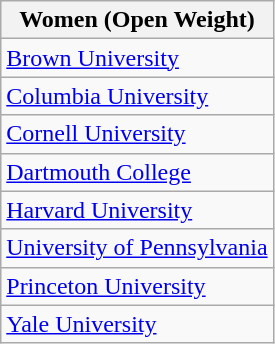<table class="wikitable">
<tr>
<th>Women (Open Weight)</th>
</tr>
<tr>
<td><a href='#'>Brown University</a></td>
</tr>
<tr>
<td><a href='#'>Columbia University</a></td>
</tr>
<tr>
<td><a href='#'>Cornell University</a></td>
</tr>
<tr>
<td><a href='#'>Dartmouth College</a></td>
</tr>
<tr>
<td><a href='#'>Harvard University</a></td>
</tr>
<tr>
<td><a href='#'>University of Pennsylvania</a></td>
</tr>
<tr>
<td><a href='#'>Princeton University</a></td>
</tr>
<tr>
<td><a href='#'>Yale University</a></td>
</tr>
</table>
